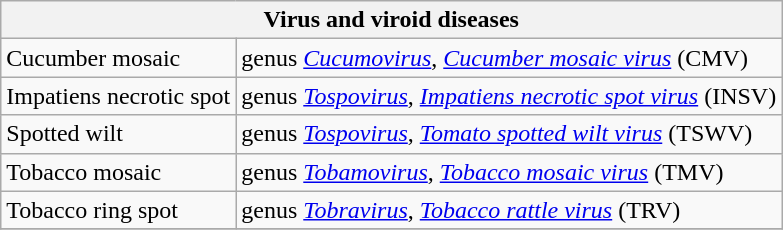<table class="wikitable" style="clear:left">
<tr>
<th colspan=2><strong>Virus and viroid diseases</strong><br></th>
</tr>
<tr>
<td>Cucumber mosaic</td>
<td>genus <em><a href='#'>Cucumovirus</a></em>, <em><a href='#'>Cucumber mosaic virus</a></em> (CMV)</td>
</tr>
<tr>
<td>Impatiens necrotic spot</td>
<td>genus <em><a href='#'>Tospovirus</a></em>, <em><a href='#'>Impatiens necrotic spot virus</a></em> (INSV)</td>
</tr>
<tr>
<td>Spotted wilt</td>
<td>genus <em><a href='#'>Tospovirus</a></em>, <em><a href='#'>Tomato spotted wilt virus</a></em> (TSWV)</td>
</tr>
<tr>
<td>Tobacco mosaic</td>
<td>genus <em><a href='#'>Tobamovirus</a></em>, <em><a href='#'>Tobacco mosaic virus</a></em> (TMV)</td>
</tr>
<tr>
<td>Tobacco ring spot</td>
<td>genus <em><a href='#'>Tobravirus</a></em>, <em><a href='#'>Tobacco rattle virus</a></em> (TRV)</td>
</tr>
<tr>
</tr>
</table>
